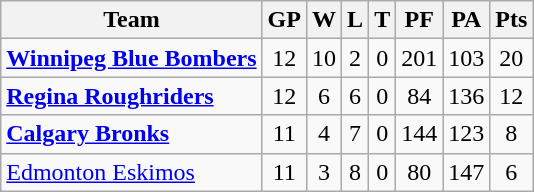<table class="wikitable">
<tr>
<th>Team</th>
<th>GP</th>
<th>W</th>
<th>L</th>
<th>T</th>
<th>PF</th>
<th>PA</th>
<th>Pts</th>
</tr>
<tr align="center">
<td align="left"><strong><a href='#'>Winnipeg Blue Bombers</a></strong></td>
<td>12</td>
<td>10</td>
<td>2</td>
<td>0</td>
<td>201</td>
<td>103</td>
<td>20</td>
</tr>
<tr align="center">
<td align="left"><strong><a href='#'>Regina Roughriders</a></strong></td>
<td>12</td>
<td>6</td>
<td>6</td>
<td>0</td>
<td>84</td>
<td>136</td>
<td>12</td>
</tr>
<tr align="center">
<td align="left"><strong><a href='#'>Calgary Bronks</a></strong></td>
<td>11</td>
<td>4</td>
<td>7</td>
<td>0</td>
<td>144</td>
<td>123</td>
<td>8</td>
</tr>
<tr align="center">
<td align="left"><a href='#'>Edmonton Eskimos</a></td>
<td>11</td>
<td>3</td>
<td>8</td>
<td>0</td>
<td>80</td>
<td>147</td>
<td>6</td>
</tr>
</table>
